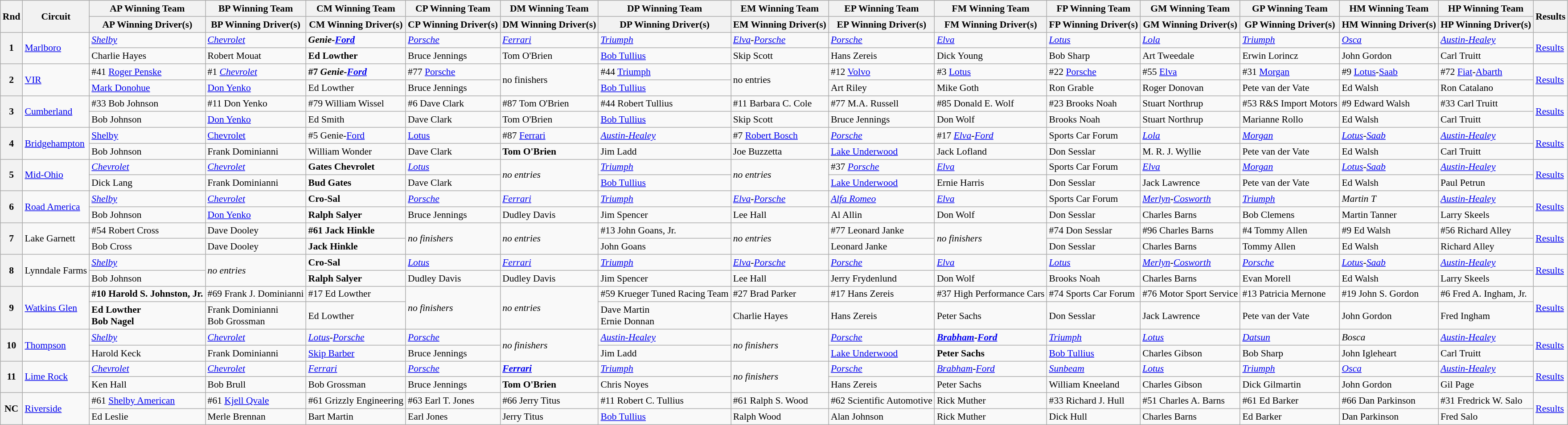<table class="wikitable" style="font-size: 90%; white-space: nowrap;">
<tr>
<th rowspan=2>Rnd</th>
<th rowspan=2>Circuit</th>
<th>AP Winning Team</th>
<th>BP Winning Team</th>
<th>CM Winning Team</th>
<th>CP Winning Team</th>
<th>DM Winning Team</th>
<th>DP Winning Team</th>
<th>EM Winning Team</th>
<th>EP Winning Team</th>
<th>FM Winning Team</th>
<th>FP Winning Team</th>
<th>GM Winning Team</th>
<th>GP Winning Team</th>
<th>HM Winning Team</th>
<th>HP Winning Team</th>
<th rowspan=2>Results</th>
</tr>
<tr>
<th>AP Winning Driver(s)</th>
<th>BP Winning Driver(s)</th>
<th>CM Winning Driver(s)</th>
<th>CP Winning Driver(s)</th>
<th>DM Winning Driver(s)</th>
<th>DP Winning Driver(s)</th>
<th>EM Winning Driver(s)</th>
<th>EP Winning Driver(s)</th>
<th>FM Winning Driver(s)</th>
<th>FP Winning Driver(s)</th>
<th>GM Winning Driver(s)</th>
<th>GP Winning Driver(s)</th>
<th>HM Winning Driver(s)</th>
<th>HP Winning Driver(s)</th>
</tr>
<tr>
<th rowspan=2>1</th>
<td rowspan=2><a href='#'>Marlboro</a></td>
<td> <em><a href='#'>Shelby</a></em></td>
<td> <em><a href='#'>Chevrolet</a></em></td>
<td> <strong><em>Genie-<a href='#'>Ford</a></em></strong></td>
<td> <em><a href='#'>Porsche</a></em></td>
<td> <em><a href='#'>Ferrari</a></em></td>
<td> <em><a href='#'>Triumph</a></em></td>
<td> <em><a href='#'>Elva</a>-<a href='#'>Porsche</a></em></td>
<td> <em><a href='#'>Porsche</a></em></td>
<td> <em><a href='#'>Elva</a></em></td>
<td> <em><a href='#'>Lotus</a></em></td>
<td> <em><a href='#'>Lola</a></em></td>
<td> <em><a href='#'>Triumph</a></em></td>
<td> <em><a href='#'>Osca</a></em></td>
<td> <em><a href='#'>Austin-Healey</a></em></td>
<td rowspan=2><a href='#'>Results</a></td>
</tr>
<tr>
<td>  Charlie Hayes</td>
<td>  Robert Mouat</td>
<td> <strong> Ed Lowther</strong></td>
<td>  Bruce Jennings</td>
<td>  Tom O'Brien</td>
<td>  <a href='#'>Bob Tullius</a></td>
<td>  Skip Scott</td>
<td>  Hans Zereis</td>
<td>  Dick Young</td>
<td>  Bob Sharp</td>
<td>  Art Tweedale</td>
<td>  Erwin Lorincz</td>
<td>  John Gordon</td>
<td>  Carl Truitt</td>
</tr>
<tr>
<th rowspan=2>2</th>
<td rowspan=2><a href='#'>VIR</a></td>
<td> #41 <a href='#'>Roger Penske</a></td>
<td> #1 <em><a href='#'>Chevrolet</a></em></td>
<td> <strong>#7 <em>Genie-<a href='#'>Ford</a><strong><em></td>
<td> #77 </em><a href='#'>Porsche</a><em></td>
<td rowspan=2> </em>no finishers<em></td>
<td> #44 </em><a href='#'>Triumph</a><em></td>
<td rowspan=2> </em>no entries<em></td>
<td> #12 </em><a href='#'>Volvo</a><em></td>
<td> #3 </em><a href='#'>Lotus</a><em></td>
<td> #22 </em><a href='#'>Porsche</a><em></td>
<td> #55 </em><a href='#'>Elva</a><em></td>
<td> #31 </em><a href='#'>Morgan</a><em></td>
<td> #9 </em><a href='#'>Lotus</a>-<a href='#'>Saab</a><em></td>
<td> #72 </em><a href='#'>Fiat</a>-<a href='#'>Abarth</a><em></td>
<td rowspan=2><a href='#'>Results</a></td>
</tr>
<tr>
<td>  <a href='#'>Mark Donohue</a></td>
<td>  <a href='#'>Don Yenko</a></td>
<td> </strong> Ed Lowther<strong></td>
<td>  Bruce Jennings</td>
<td>  <a href='#'>Bob Tullius</a></td>
<td>  Art Riley</td>
<td>  Mike Goth</td>
<td>  Ron Grable</td>
<td>  Roger Donovan</td>
<td>  Pete van der Vate</td>
<td>  Ed Walsh</td>
<td>  Ron Catalano</td>
</tr>
<tr>
<th rowspan=2>3</th>
<td rowspan=2><a href='#'>Cumberland</a></td>
<td> #33 Bob Johnson</td>
<td> #11 Don Yenko</td>
<td> #79 William Wissel</td>
<td> #6 Dave Clark</td>
<td> </strong>#87 Tom O'Brien<strong></td>
<td> #44 Robert Tullius</td>
<td> #11 Barbara C. Cole</td>
<td> #77 M.A. Russell</td>
<td> #85 Donald E. Wolf</td>
<td> #23 Brooks Noah</td>
<td> Stuart Northrup</td>
<td> #53 R&S Import Motors</td>
<td> #9 Edward Walsh</td>
<td> #33 Carl Truitt</td>
<td rowspan=2><a href='#'>Results</a></td>
</tr>
<tr>
<td>  Bob Johnson</td>
<td>  <a href='#'>Don Yenko</a></td>
<td>  Ed Smith</td>
<td>  Dave Clark</td>
<td> </strong> Tom O'Brien<strong></td>
<td>  <a href='#'>Bob Tullius</a></td>
<td>  Skip Scott</td>
<td>  Bruce Jennings</td>
<td>  Don Wolf</td>
<td>  Brooks Noah</td>
<td>  Stuart Northrup</td>
<td>  Marianne Rollo</td>
<td>  Ed Walsh</td>
<td>  Carl Truitt</td>
</tr>
<tr>
<th rowspan=2>4</th>
<td rowspan=2><a href='#'>Bridgehampton</a></td>
<td> </em><a href='#'>Shelby</a><em></td>
<td> </em><a href='#'>Chevrolet</a><em></td>
<td> #5 </em>Genie-<a href='#'>Ford</a><em></td>
<td> </em><a href='#'>Lotus</a><em></td>
<td> </strong>#87 </em><a href='#'>Ferrari</a></em></strong></td>
<td> <em><a href='#'>Austin-Healey</a></em></td>
<td> #7 <a href='#'>Robert Bosch</a></td>
<td> <em><a href='#'>Porsche</a></em></td>
<td> #17 <em><a href='#'>Elva</a>-<a href='#'>Ford</a></em></td>
<td> Sports Car Forum</td>
<td> <em><a href='#'>Lola</a></em></td>
<td> <em><a href='#'>Morgan</a></em></td>
<td> <em><a href='#'>Lotus</a>-<a href='#'>Saab</a></em></td>
<td> <em><a href='#'>Austin-Healey</a></em></td>
<td rowspan=2><a href='#'>Results</a></td>
</tr>
<tr>
<td>  Bob Johnson</td>
<td>  Frank Dominianni</td>
<td>  William Wonder</td>
<td>  Dave Clark</td>
<td> <strong> Tom O'Brien</strong></td>
<td>  Jim Ladd</td>
<td>  Joe Buzzetta</td>
<td>  <a href='#'>Lake Underwood</a></td>
<td>  Jack Lofland</td>
<td>  Don Sesslar</td>
<td>  M. R. J. Wyllie</td>
<td>  Pete van der Vate</td>
<td>  Ed Walsh</td>
<td>  Carl Truitt</td>
</tr>
<tr>
<th rowspan=2>5</th>
<td rowspan=2><a href='#'>Mid-Ohio</a></td>
<td> <em><a href='#'>Chevrolet</a></em></td>
<td> <em><a href='#'>Chevrolet</a></em></td>
<td> <strong>Gates Chevrolet</strong></td>
<td> <em><a href='#'>Lotus</a></em></td>
<td rowspan=2> <em>no entries</em></td>
<td> <em><a href='#'>Triumph</a></em></td>
<td rowspan=2> <em>no entries</em></td>
<td> #37 <em><a href='#'>Porsche</a></em></td>
<td> <em><a href='#'>Elva</a></em></td>
<td> Sports Car Forum</td>
<td> <em><a href='#'>Elva</a></em></td>
<td> <em><a href='#'>Morgan</a></em></td>
<td> <em><a href='#'>Lotus</a>-<a href='#'>Saab</a></em></td>
<td> <em><a href='#'>Austin-Healey</a></em></td>
<td rowspan=2><a href='#'>Results</a></td>
</tr>
<tr>
<td>  Dick Lang</td>
<td>  Frank Dominianni</td>
<td> <strong> Bud Gates</strong></td>
<td>  Dave Clark</td>
<td>  <a href='#'>Bob Tullius</a></td>
<td>  <a href='#'>Lake Underwood</a></td>
<td>  Ernie Harris</td>
<td>  Don Sesslar</td>
<td>  Jack Lawrence</td>
<td>  Pete van der Vate</td>
<td>  Ed Walsh</td>
<td>  Paul Petrun</td>
</tr>
<tr>
<th rowspan=2>6</th>
<td rowspan=2><a href='#'>Road America</a></td>
<td> <em><a href='#'>Shelby</a></em></td>
<td> <em><a href='#'>Chevrolet</a></em></td>
<td> <strong>Cro-Sal</strong></td>
<td> <em><a href='#'>Porsche</a></em></td>
<td> <em><a href='#'>Ferrari</a></em></td>
<td> <em><a href='#'>Triumph</a></em></td>
<td> <em><a href='#'>Elva</a>-<a href='#'>Porsche</a></em></td>
<td> <em><a href='#'>Alfa Romeo</a></em></td>
<td> <em><a href='#'>Elva</a></em></td>
<td> Sports Car Forum</td>
<td> <em><a href='#'>Merlyn</a>-<a href='#'>Cosworth</a></em></td>
<td> <em><a href='#'>Triumph</a></em></td>
<td> <em>Martin T</em></td>
<td> <em><a href='#'>Austin-Healey</a></em></td>
<td rowspan=2><a href='#'>Results</a></td>
</tr>
<tr>
<td>  Bob Johnson</td>
<td>  <a href='#'>Don Yenko</a></td>
<td> <strong> Ralph Salyer</strong></td>
<td>  Bruce Jennings</td>
<td>  Dudley Davis</td>
<td>  Jim Spencer</td>
<td>  Lee Hall</td>
<td>  Al Allin</td>
<td>  Don Wolf</td>
<td>  Don Sesslar</td>
<td>  Charles Barns</td>
<td>  Bob Clemens</td>
<td>  Martin Tanner</td>
<td>  Larry Skeels</td>
</tr>
<tr>
<th rowspan=2>7</th>
<td rowspan=2>Lake Garnett</td>
<td> #54 Robert Cross</td>
<td> Dave Dooley</td>
<td> <strong>#61 Jack Hinkle</strong></td>
<td rowspan=2> <em>no finishers</em></td>
<td rowspan=2> <em>no entries</em></td>
<td> #13 John Goans, Jr.</td>
<td rowspan=2> <em>no entries</em></td>
<td> #77 Leonard Janke</td>
<td rowspan=2> <em>no finishers</em></td>
<td> #74 Don Sesslar</td>
<td> #96 Charles Barns</td>
<td> #4 Tommy Allen</td>
<td> #9 Ed Walsh</td>
<td> #56 Richard Alley</td>
<td rowspan=2><a href='#'>Results</a></td>
</tr>
<tr>
<td>  Bob Cross</td>
<td>  Dave Dooley</td>
<td> <strong> Jack Hinkle</strong></td>
<td>  John Goans</td>
<td>  Leonard Janke</td>
<td>  Don Sesslar</td>
<td>  Charles Barns</td>
<td>  Tommy Allen</td>
<td>  Ed Walsh</td>
<td>  Richard Alley</td>
</tr>
<tr>
<th rowspan=2>8</th>
<td rowspan=2>Lynndale Farms</td>
<td> <em><a href='#'>Shelby</a></em></td>
<td rowspan=2> <em>no entries</em></td>
<td> <strong>Cro-Sal</strong></td>
<td> <em><a href='#'>Lotus</a></em></td>
<td> <em><a href='#'>Ferrari</a></em></td>
<td> <em><a href='#'>Triumph</a></em></td>
<td> <em><a href='#'>Elva</a>-<a href='#'>Porsche</a></em></td>
<td> <em><a href='#'>Porsche</a></em></td>
<td> <em><a href='#'>Elva</a></em></td>
<td> <em><a href='#'>Lotus</a></em></td>
<td> <em><a href='#'>Merlyn</a>-<a href='#'>Cosworth</a></em></td>
<td> <em><a href='#'>Porsche</a></em></td>
<td> <em><a href='#'>Lotus</a>-<a href='#'>Saab</a></em></td>
<td> <em><a href='#'>Austin-Healey</a></em></td>
<td rowspan=2><a href='#'>Results</a></td>
</tr>
<tr>
<td>  Bob Johnson</td>
<td> <strong> Ralph Salyer</strong></td>
<td>  Dudley Davis</td>
<td>  Dudley Davis</td>
<td>  Jim Spencer</td>
<td>  Lee Hall</td>
<td>  Jerry Frydenlund</td>
<td>  Don Wolf</td>
<td>  Brooks Noah</td>
<td>  Charles Barns</td>
<td>  Evan Morell</td>
<td>  Ed Walsh</td>
<td>  Larry Skeels</td>
</tr>
<tr>
<th rowspan=2>9</th>
<td rowspan=2><a href='#'>Watkins Glen</a></td>
<td> <strong>#10 Harold S. Johnston, Jr.</strong></td>
<td> #69 Frank J. Dominianni</td>
<td> #17 Ed Lowther</td>
<td rowspan=2> <em>no finishers</em></td>
<td rowspan=2> <em>no entries</em></td>
<td> #59 Krueger Tuned Racing Team</td>
<td> #27 Brad Parker</td>
<td> #17 Hans Zereis</td>
<td> #37 High Performance Cars</td>
<td> #74 Sports Car Forum</td>
<td> #76 Motor Sport Service</td>
<td> #13 Patricia Mernone</td>
<td> #19 John S. Gordon</td>
<td> #6 Fred A. Ingham, Jr.</td>
<td rowspan=2><a href='#'>Results</a></td>
</tr>
<tr>
<td> <strong> Ed Lowther<br> Bob Nagel</strong></td>
<td>  Frank Dominianni<br> Bob Grossman</td>
<td>  Ed Lowther</td>
<td>  Dave Martin<br> Ernie Donnan</td>
<td>  Charlie Hayes</td>
<td>  Hans Zereis</td>
<td>  Peter Sachs</td>
<td>  Don Sesslar</td>
<td>  Jack Lawrence</td>
<td>  Pete van der Vate</td>
<td>  John Gordon</td>
<td>  Fred Ingham</td>
</tr>
<tr>
<th rowspan=2>10</th>
<td rowspan=2><a href='#'>Thompson</a></td>
<td> <em><a href='#'>Shelby</a></em></td>
<td> <em><a href='#'>Chevrolet</a></em></td>
<td> <em><a href='#'>Lotus</a>-<a href='#'>Porsche</a></em></td>
<td> <em><a href='#'>Porsche</a></em></td>
<td rowspan=2> <em>no finishers</em></td>
<td> <em><a href='#'>Austin-Healey</a></em></td>
<td rowspan=2> <em>no finishers</em></td>
<td> <em><a href='#'>Porsche</a></em></td>
<td> <strong><em><a href='#'>Brabham</a>-<a href='#'>Ford</a></em></strong></td>
<td> <em><a href='#'>Triumph</a></em></td>
<td> <em><a href='#'>Lotus</a></em></td>
<td> <em><a href='#'>Datsun</a></em></td>
<td> <em>Bosca</em></td>
<td> <em><a href='#'>Austin-Healey</a></em></td>
<td rowspan=2><a href='#'>Results</a></td>
</tr>
<tr>
<td>  Harold Keck</td>
<td>  Frank Dominianni</td>
<td>  <a href='#'>Skip Barber</a></td>
<td>  Bruce Jennings</td>
<td>  Jim Ladd</td>
<td>  <a href='#'>Lake Underwood</a></td>
<td> <strong> Peter Sachs</strong></td>
<td>  <a href='#'>Bob Tullius</a></td>
<td>  Charles Gibson</td>
<td>  Bob Sharp</td>
<td>  John Igleheart</td>
<td>  Carl Truitt</td>
</tr>
<tr>
<th rowspan=2>11</th>
<td rowspan=2><a href='#'>Lime Rock</a></td>
<td> <em><a href='#'>Chevrolet</a></em></td>
<td> <em><a href='#'>Chevrolet</a></em></td>
<td> <em><a href='#'>Ferrari</a></em></td>
<td> <em><a href='#'>Porsche</a></em></td>
<td> <strong><em><a href='#'>Ferrari</a></em></strong></td>
<td> <em><a href='#'>Triumph</a></em></td>
<td rowspan=2> <em>no finishers</em></td>
<td> <em><a href='#'>Porsche</a></em></td>
<td> <em><a href='#'>Brabham</a>-<a href='#'>Ford</a></em></td>
<td> <em><a href='#'>Sunbeam</a></em></td>
<td> <em><a href='#'>Lotus</a></em></td>
<td> <em><a href='#'>Triumph</a></em></td>
<td> <em><a href='#'>Osca</a></em></td>
<td> <em><a href='#'>Austin-Healey</a></em></td>
<td rowspan=2><a href='#'>Results</a></td>
</tr>
<tr>
<td>  Ken Hall</td>
<td>  Bob Brull</td>
<td>  Bob Grossman</td>
<td>  Bruce Jennings</td>
<td> <strong> Tom O'Brien</strong></td>
<td>  Chris Noyes</td>
<td>  Hans Zereis</td>
<td>  Peter Sachs</td>
<td>  William Kneeland</td>
<td>  Charles Gibson</td>
<td>  Dick Gilmartin</td>
<td>  John Gordon</td>
<td>  Gil Page</td>
</tr>
<tr>
<th rowspan=2>NC</th>
<td rowspan=2><a href='#'>Riverside</a></td>
<td> #61 <a href='#'>Shelby American</a></td>
<td> #61 <a href='#'>Kjell Qvale</a></td>
<td> #61 Grizzly Engineering</td>
<td> #63 Earl T. Jones</td>
<td> #66 Jerry Titus</td>
<td> #11 Robert C. Tullius</td>
<td> #61 Ralph S. Wood</td>
<td> #62 Scientific Automotive</td>
<td> Rick Muther</td>
<td> #33 Richard J. Hull</td>
<td> #51 Charles A. Barns</td>
<td> #61 Ed Barker</td>
<td> #66 Dan Parkinson</td>
<td> #31 Fredrick W. Salo</td>
<td rowspan=2><a href='#'>Results</a></td>
</tr>
<tr>
<td>  Ed Leslie</td>
<td>  Merle Brennan</td>
<td>  Bart Martin</td>
<td>  Earl Jones</td>
<td>  Jerry Titus</td>
<td>  <a href='#'>Bob Tullius</a></td>
<td>  Ralph Wood</td>
<td>  Alan Johnson</td>
<td>  Rick Muther</td>
<td>  Dick Hull</td>
<td>  Charles Barns</td>
<td>  Ed Barker</td>
<td>  Dan Parkinson</td>
<td>  Fred Salo</td>
</tr>
</table>
